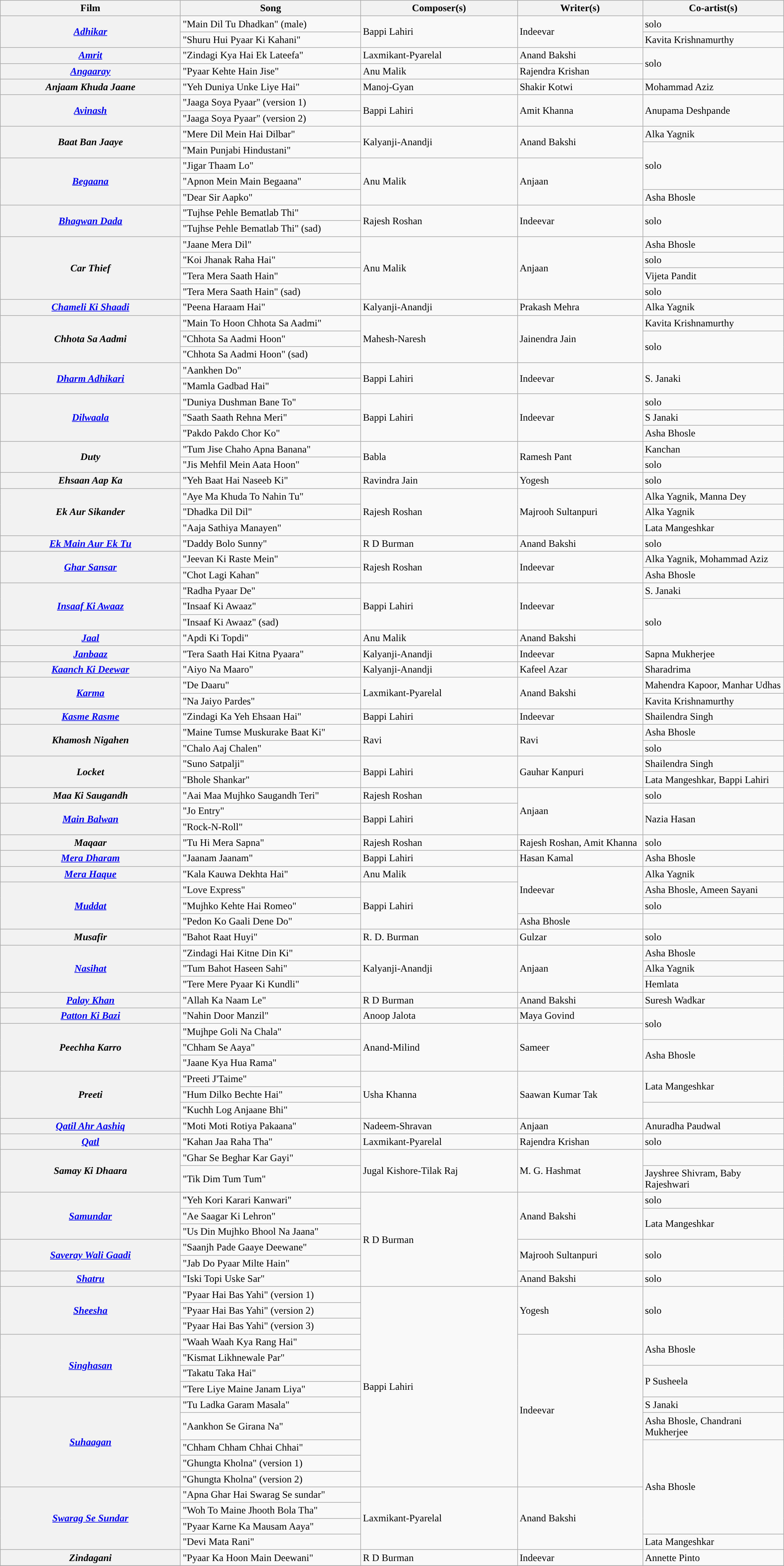<table class="wikitable plainrowheaders" width="100%" textcolor:#000;">
<tr style="background:#b0e0e66;">
<th scope="col" width=23%><strong>Film</strong></th>
<th scope="col" width=23%><strong>Song</strong></th>
<th scope="col" width=20%><strong>Composer(s)</strong></th>
<th scope="col" width=16%><strong>Writer(s)</strong></th>
<th scope="col" width=18%><strong>Co-artist(s)</strong></th>
</tr>
<tr>
<th rowspan=2><em><a href='#'>Adhikar</a></em></th>
<td>"Main Dil Tu Dhadkan" (male)</td>
<td rowspan=2>Bappi Lahiri</td>
<td rowspan=2>Indeevar</td>
<td>solo</td>
</tr>
<tr>
<td>"Shuru Hui Pyaar Ki Kahani"</td>
<td>Kavita Krishnamurthy</td>
</tr>
<tr>
<th><em><a href='#'>Amrit</a></em></th>
<td>"Zindagi Kya Hai Ek Lateefa"</td>
<td>Laxmikant-Pyarelal</td>
<td>Anand Bakshi</td>
<td rowspan=2>solo</td>
</tr>
<tr>
<th><em><a href='#'>Angaaray</a></em></th>
<td>"Pyaar Kehte Hain Jise"</td>
<td>Anu Malik</td>
<td>Rajendra Krishan</td>
</tr>
<tr>
<th><em>Anjaam Khuda Jaane</em></th>
<td>"Yeh Duniya Unke Liye Hai"</td>
<td>Manoj-Gyan</td>
<td>Shakir Kotwi</td>
<td>Mohammad Aziz</td>
</tr>
<tr>
<th rowspan=2><em><a href='#'>Avinash</a></em></th>
<td>"Jaaga Soya Pyaar" (version 1)</td>
<td rowspan=2>Bappi Lahiri</td>
<td rowspan=2>Amit Khanna</td>
<td rowspan=2>Anupama Deshpande</td>
</tr>
<tr>
<td>"Jaaga Soya Pyaar" (version 2)</td>
</tr>
<tr>
<th rowspan=2><em>Baat Ban Jaaye</em></th>
<td>"Mere Dil Mein Hai Dilbar"</td>
<td rowspan=2>Kalyanji-Anandji</td>
<td rowspan=2>Anand Bakshi</td>
<td>Alka Yagnik</td>
</tr>
<tr>
<td>"Main Punjabi Hindustani"</td>
<td rowspan=3>solo</td>
</tr>
<tr>
<th rowspan=3><em><a href='#'>Begaana</a></em></th>
<td>"Jigar Thaam Lo"</td>
<td Rowspan=3>Anu Malik</td>
<td rowspan=3>Anjaan</td>
</tr>
<tr>
<td>"Apnon Mein Main Begaana"</td>
</tr>
<tr>
<td>"Dear Sir Aapko"</td>
<td>Asha Bhosle</td>
</tr>
<tr>
<th rowspan=2><em><a href='#'>Bhagwan Dada</a></em></th>
<td>"Tujhse Pehle Bematlab Thi"</td>
<td rowspan=2>Rajesh Roshan</td>
<td rowspan=2>Indeevar</td>
<td rowspan=2>solo</td>
</tr>
<tr>
<td>"Tujhse Pehle Bematlab Thi" (sad)</td>
</tr>
<tr>
<th rowspan=4><em>Car Thief</em></th>
<td>"Jaane Mera Dil"</td>
<td rowspan=4>Anu Malik</td>
<td rowspan=4>Anjaan</td>
<td>Asha Bhosle</td>
</tr>
<tr>
<td>"Koi Jhanak Raha Hai"</td>
<td>solo</td>
</tr>
<tr>
<td>"Tera Mera Saath Hain"</td>
<td>Vijeta Pandit</td>
</tr>
<tr>
<td>"Tera Mera Saath Hain" (sad)</td>
<td rowspan=1>solo</td>
</tr>
<tr>
<th><em><a href='#'>Chameli Ki Shaadi</a></em></th>
<td>"Peena Haraam Hai"</td>
<td>Kalyanji-Anandji</td>
<td>Prakash Mehra</td>
<td>Alka Yagnik</td>
</tr>
<tr>
<th rowspan=3><em>Chhota Sa Aadmi</em></th>
<td>"Main To Hoon Chhota Sa Aadmi"</td>
<td rowspan=3>Mahesh-Naresh</td>
<td rowspan=3>Jainendra Jain</td>
<td>Kavita Krishnamurthy</td>
</tr>
<tr>
<td>"Chhota Sa Aadmi Hoon"</td>
<td rowspan=2>solo</td>
</tr>
<tr>
<td>"Chhota Sa Aadmi Hoon" (sad)</td>
</tr>
<tr>
<th rowspan=2><em><a href='#'>Dharm Adhikari</a></em></th>
<td>"Aankhen Do"</td>
<td rowspan=2>Bappi Lahiri</td>
<td rowspan=2>Indeevar</td>
<td rowspan=2>S. Janaki</td>
</tr>
<tr>
<td>"Mamla Gadbad Hai"</td>
</tr>
<tr>
<th rowspan=3><em><a href='#'>Dilwaala</a></em></th>
<td>"Duniya Dushman Bane To"</td>
<td rowspan=3>Bappi Lahiri</td>
<td rowspan=3>Indeevar</td>
<td>solo</td>
</tr>
<tr>
<td>"Saath Saath Rehna Meri"</td>
<td>S Janaki</td>
</tr>
<tr>
<td>"Pakdo Pakdo Chor Ko"</td>
<td>Asha Bhosle</td>
</tr>
<tr>
<th rowspan=2><em>Duty</em></th>
<td>"Tum Jise Chaho Apna Banana"</td>
<td rowspan=2>Babla</td>
<td rowspan=2>Ramesh Pant</td>
<td>Kanchan</td>
</tr>
<tr>
<td>"Jis Mehfil Mein Aata Hoon"</td>
<td>solo</td>
</tr>
<tr>
<th><em>Ehsaan Aap Ka</em></th>
<td>"Yeh Baat Hai Naseeb Ki"</td>
<td>Ravindra Jain</td>
<td>Yogesh</td>
<td>solo</td>
</tr>
<tr>
<th rowspan=3><em>Ek Aur Sikander</em></th>
<td>"Aye Ma Khuda To Nahin Tu"</td>
<td rowspan=3>Rajesh Roshan</td>
<td rowspan=3>Majrooh Sultanpuri</td>
<td>Alka Yagnik, Manna Dey</td>
</tr>
<tr>
<td>"Dhadka Dil Dil"</td>
<td>Alka Yagnik</td>
</tr>
<tr>
<td>"Aaja Sathiya Manayen"</td>
<td>Lata Mangeshkar</td>
</tr>
<tr>
<th><em><a href='#'>Ek Main Aur Ek Tu</a></em></th>
<td>"Daddy Bolo Sunny"</td>
<td>R D Burman</td>
<td>Anand Bakshi</td>
<td>solo</td>
</tr>
<tr>
<th rowspan=2><em><a href='#'>Ghar Sansar</a></em></th>
<td>"Jeevan Ki Raste Mein"</td>
<td rowspan=2>Rajesh Roshan</td>
<td rowspan=2>Indeevar</td>
<td>Alka Yagnik, Mohammad Aziz</td>
</tr>
<tr>
<td>"Chot Lagi Kahan"</td>
<td>Asha Bhosle</td>
</tr>
<tr>
<th rowspan=3><em><a href='#'>Insaaf Ki Awaaz</a></em></th>
<td>"Radha Pyaar De"</td>
<td rowspan=3>Bappi Lahiri</td>
<td rowspan=3>Indeevar</td>
<td rowspan=1>S. Janaki</td>
</tr>
<tr>
<td>"Insaaf Ki Awaaz"</td>
<td rowspan=3>solo</td>
</tr>
<tr>
<td>"Insaaf Ki Awaaz" (sad)</td>
</tr>
<tr>
<th rowspan=1><em><a href='#'>Jaal</a></em></th>
<td>"Apdi Ki Topdi"</td>
<td>Anu Malik</td>
<td>Anand Bakshi</td>
</tr>
<tr>
<th><em><a href='#'>Janbaaz</a></em></th>
<td>"Tera Saath Hai Kitna Pyaara"</td>
<td>Kalyanji-Anandji</td>
<td>Indeevar</td>
<td>Sapna Mukherjee</td>
</tr>
<tr>
<th><em><a href='#'>Kaanch Ki Deewar</a></em></th>
<td>"Aiyo Na Maaro"</td>
<td>Kalyanji-Anandji</td>
<td>Kafeel Azar</td>
<td>Sharadrima</td>
</tr>
<tr>
<th rowspan=2><em><a href='#'>Karma</a></em></th>
<td>"De Daaru"</td>
<td rowspan=2>Laxmikant-Pyarelal</td>
<td rowspan=2>Anand Bakshi</td>
<td>Mahendra Kapoor, Manhar Udhas</td>
</tr>
<tr>
<td>"Na Jaiyo Pardes"</td>
<td>Kavita Krishnamurthy</td>
</tr>
<tr>
<th rowspan=1><em><a href='#'>Kasme Rasme</a></em></th>
<td>"Zindagi Ka Yeh Ehsaan Hai"</td>
<td rowspan=1>Bappi Lahiri</td>
<td rowspan=1>Indeevar</td>
<td>Shailendra Singh</td>
</tr>
<tr>
<th rowspan=2><em>Khamosh Nigahen</em></th>
<td>"Maine Tumse Muskurake Baat Ki"</td>
<td rowspan=2>Ravi</td>
<td rowspan=2>Ravi</td>
<td>Asha Bhosle</td>
</tr>
<tr>
<td>"Chalo Aaj Chalen"</td>
<td>solo</td>
</tr>
<tr>
<th rowspan=2><em>Locket</em></th>
<td>"Suno Satpalji"</td>
<td rowspan=2>Bappi Lahiri</td>
<td rowspan=2>Gauhar Kanpuri</td>
<td>Shailendra Singh</td>
</tr>
<tr>
<td>"Bhole Shankar"</td>
<td>Lata Mangeshkar, Bappi Lahiri</td>
</tr>
<tr>
<th><em>Maa Ki Saugandh</em></th>
<td>"Aai Maa Mujhko Saugandh Teri"</td>
<td>Rajesh Roshan</td>
<td rowspan=3>Anjaan</td>
<td>solo</td>
</tr>
<tr>
<th rowspan=2><em><a href='#'>Main Balwan</a></em></th>
<td>"Jo Entry"</td>
<td rowspan=2>Bappi Lahiri</td>
<td rowspan=2>Nazia Hasan</td>
</tr>
<tr>
<td>"Rock-N-Roll"</td>
</tr>
<tr>
<th><em>Maqaar</em></th>
<td>"Tu Hi Mera Sapna"</td>
<td>Rajesh Roshan</td>
<td>Rajesh Roshan, Amit Khanna</td>
<td rowspan=1>solo</td>
</tr>
<tr>
<th><em><a href='#'>Mera Dharam</a></em></th>
<td>"Jaanam Jaanam"</td>
<td>Bappi Lahiri</td>
<td>Hasan Kamal</td>
<td>Asha Bhosle</td>
</tr>
<tr>
<th><em><a href='#'>Mera Haque</a></em></th>
<td>"Kala Kauwa Dekhta Hai"</td>
<td>Anu Malik</td>
<td rowspan=3>Indeevar</td>
<td>Alka Yagnik</td>
</tr>
<tr>
<th rowspan=3><em><a href='#'>Muddat</a></em></th>
<td>"Love Express"</td>
<td rowspan=3>Bappi Lahiri</td>
<td>Asha Bhosle, Ameen Sayani</td>
</tr>
<tr>
<td>"Mujhko Kehte Hai Romeo"</td>
<td>solo</td>
</tr>
<tr>
<td>"Pedon Ko Gaali Dene Do"</td>
<td>Asha Bhosle</td>
</tr>
<tr>
<th><em>Musafir</em></th>
<td>"Bahot Raat Huyi"</td>
<td rowspan=1>R. D. Burman</td>
<td>Gulzar</td>
<td>solo</td>
</tr>
<tr>
<th rowspan=3><em><a href='#'>Nasihat</a></em></th>
<td>"Zindagi Hai Kitne Din Ki"</td>
<td rowspan=3>Kalyanji-Anandji</td>
<td rowspan=3>Anjaan</td>
<td>Asha Bhosle</td>
</tr>
<tr>
<td>"Tum Bahot Haseen Sahi"</td>
<td>Alka Yagnik</td>
</tr>
<tr>
<td>"Tere Mere Pyaar Ki Kundli"</td>
<td>Hemlata</td>
</tr>
<tr>
<th><em><a href='#'>Palay Khan</a></em></th>
<td>"Allah Ka Naam Le"</td>
<td>R D Burman</td>
<td>Anand Bakshi</td>
<td>Suresh Wadkar</td>
</tr>
<tr>
<th><em><a href='#'>Patton Ki Bazi</a></em></th>
<td>"Nahin Door Manzil"</td>
<td>Anoop Jalota</td>
<td>Maya Govind</td>
<td rowspan=2>solo</td>
</tr>
<tr>
<th rowspan=3><em>Peechha Karro</em></th>
<td>"Mujhpe Goli Na Chala"</td>
<td rowspan=3>Anand-Milind</td>
<td rowspan=3>Sameer</td>
</tr>
<tr>
<td>"Chham Se Aaya"</td>
<td rowspan=2>Asha Bhosle</td>
</tr>
<tr>
<td>"Jaane Kya Hua Rama"</td>
</tr>
<tr>
<th rowspan=3><em>Preeti</em></th>
<td>"Preeti J'Taime"</td>
<td rowspan=3>Usha Khanna</td>
<td rowspan=3>Saawan Kumar Tak</td>
<td rowspan=2>Lata Mangeshkar</td>
</tr>
<tr>
<td>"Hum Dilko Bechte Hai"</td>
</tr>
<tr>
<td>"Kuchh Log Anjaane Bhi"</td>
</tr>
<tr>
<th><em><a href='#'>Qatil Ahr Aashiq</a></em></th>
<td>"Moti Moti Rotiya Pakaana"</td>
<td>Nadeem-Shravan</td>
<td>Anjaan</td>
<td>Anuradha Paudwal</td>
</tr>
<tr>
<th><em><a href='#'>Qatl</a></em></th>
<td>"Kahan Jaa Raha Tha"</td>
<td>Laxmikant-Pyarelal</td>
<td>Rajendra Krishan</td>
<td>solo</td>
</tr>
<tr>
<th rowspan=2><em>Samay Ki Dhaara</em></th>
<td>"Ghar Se Beghar Kar Gayi"</td>
<td rowspan=2>Jugal Kishore-Tilak Raj</td>
<td rowspan=2>M. G. Hashmat</td>
</tr>
<tr>
<td>"Tik Dim Tum Tum"</td>
<td>Jayshree Shivram, Baby Rajeshwari</td>
</tr>
<tr>
<th rowspan=3><em><a href='#'>Samundar</a></em></th>
<td>"Yeh Kori Karari Kanwari"</td>
<td rowspan=6>R D Burman</td>
<td rowspan=3>Anand Bakshi</td>
<td>solo</td>
</tr>
<tr>
<td>"Ae Saagar Ki Lehron"</td>
<td rowspan=2>Lata Mangeshkar</td>
</tr>
<tr>
<td>"Us Din Mujhko Bhool Na Jaana"</td>
</tr>
<tr>
<th rowspan=2><em><a href='#'>Saveray Wali Gaadi</a></em></th>
<td>"Saanjh Pade Gaaye Deewane"</td>
<td rowspan=2>Majrooh Sultanpuri</td>
<td rowspan=2>solo</td>
</tr>
<tr>
<td>"Jab Do Pyaar Milte Hain"</td>
</tr>
<tr>
<th><em><a href='#'>Shatru</a></em></th>
<td>"Iski Topi Uske Sar"</td>
<td>Anand Bakshi</td>
<td>solo</td>
</tr>
<tr>
<th rowspan=3><em><a href='#'>Sheesha</a></em></th>
<td>"Pyaar Hai Bas Yahi" (version 1)</td>
<td rowspan=12>Bappi Lahiri</td>
<td rowspan=3>Yogesh</td>
<td rowspan=3>solo</td>
</tr>
<tr>
<td>"Pyaar Hai Bas Yahi" (version 2)</td>
</tr>
<tr>
<td>"Pyaar Hai Bas Yahi" (version 3)</td>
</tr>
<tr>
<th rowspan=4><em><a href='#'>Singhasan</a></em></th>
<td>"Waah Waah Kya Rang Hai"</td>
<td rowspan=9>Indeevar</td>
<td rowspan=2>Asha Bhosle</td>
</tr>
<tr>
<td>"Kismat Likhnewale Par"</td>
</tr>
<tr>
<td>"Takatu Taka Hai"</td>
<td rowspan=2>P Susheela</td>
</tr>
<tr>
<td>"Tere Liye Maine Janam Liya"</td>
</tr>
<tr>
<th rowspan=5><em><a href='#'>Suhaagan</a></em></th>
<td>"Tu Ladka Garam Masala"</td>
<td>S Janaki</td>
</tr>
<tr>
<td>"Aankhon Se Girana Na"</td>
<td>Asha Bhosle, Chandrani Mukherjee</td>
</tr>
<tr>
<td>"Chham Chham Chhai Chhai"</td>
<td rowspan=6>Asha Bhosle</td>
</tr>
<tr>
<td>"Ghungta Kholna" (version 1)</td>
</tr>
<tr>
<td>"Ghungta Kholna" (version 2)</td>
</tr>
<tr>
<th rowspan=4><em><a href='#'>Swarag Se Sundar</a></em></th>
<td>"Apna Ghar Hai Swarag Se sundar"</td>
<td rowspan=4>Laxmikant-Pyarelal</td>
<td rowspan=4>Anand Bakshi</td>
</tr>
<tr>
<td>"Woh To Maine Jhooth Bola Tha"</td>
</tr>
<tr>
<td>"Pyaar Karne Ka Mausam Aaya"</td>
</tr>
<tr>
<td>"Devi Mata Rani"</td>
<td>Lata Mangeshkar</td>
</tr>
<tr>
<th><em>Zindagani</em></th>
<td>"Pyaar Ka Hoon Main Deewani"</td>
<td>R D Burman</td>
<td>Indeevar</td>
<td>Annette Pinto</td>
</tr>
<tr>
</tr>
</table>
